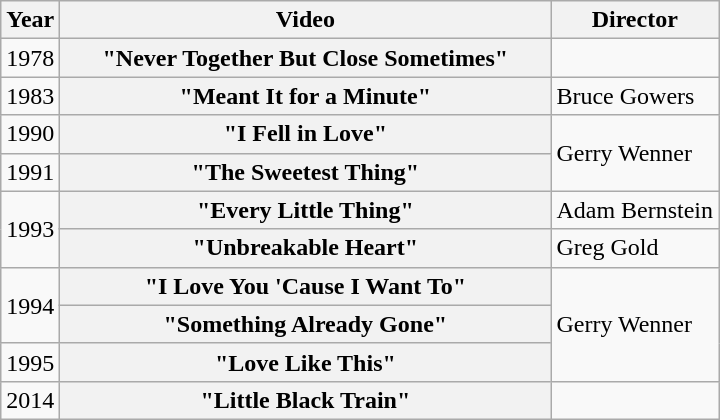<table class="wikitable plainrowheaders">
<tr>
<th>Year</th>
<th style="width:20em;">Video</th>
<th>Director</th>
</tr>
<tr>
<td>1978</td>
<th scope="row">"Never Together But Close Sometimes"</th>
<td></td>
</tr>
<tr>
<td>1983</td>
<th scope="row">"Meant It for a Minute"</th>
<td>Bruce Gowers</td>
</tr>
<tr>
<td>1990</td>
<th scope="row">"I Fell in Love"</th>
<td rowspan="2">Gerry Wenner</td>
</tr>
<tr>
<td>1991</td>
<th scope="row">"The Sweetest Thing"</th>
</tr>
<tr>
<td rowspan="2">1993</td>
<th scope="row">"Every Little Thing"</th>
<td>Adam Bernstein</td>
</tr>
<tr>
<th scope="row">"Unbreakable Heart"</th>
<td>Greg Gold</td>
</tr>
<tr>
<td rowspan="2">1994</td>
<th scope="row">"I Love You 'Cause I Want To"</th>
<td rowspan="3">Gerry Wenner</td>
</tr>
<tr>
<th scope="row">"Something Already Gone"</th>
</tr>
<tr>
<td>1995</td>
<th scope="row">"Love Like This"</th>
</tr>
<tr>
<td>2014</td>
<th scope="row">"Little Black Train"</th>
<td></td>
</tr>
</table>
